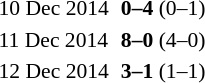<table style="font-size:90%; margin: 0 auto;">
<tr>
<td>10 Dec 2014</td>
<td align="right"></td>
<td align="center"><strong>0–4</strong> (0–1)</td>
<td><strong></strong></td>
</tr>
<tr>
<td>11 Dec 2014</td>
<td align="right"><strong></strong></td>
<td align="center"><strong>8–0</strong> (4–0)</td>
<td></td>
</tr>
<tr>
<td>12 Dec 2014</td>
<td align="right"><strong></strong></td>
<td align="center"><strong>3–1</strong> (1–1)</td>
<td></td>
</tr>
</table>
